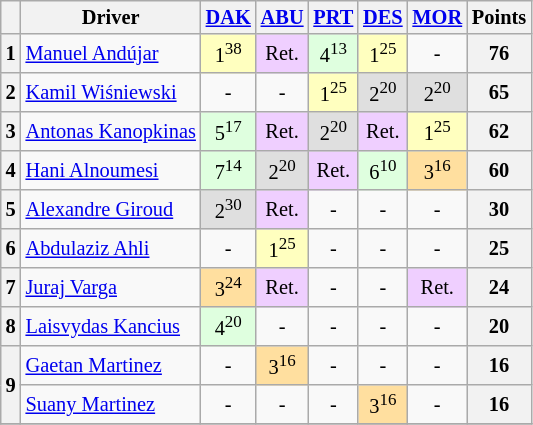<table class="wikitable" style="font-size: 85%; text-align: center">
<tr valign="top">
<th valign="middle"></th>
<th valign="middle">Driver</th>
<th><a href='#'>DAK</a><br></th>
<th><a href='#'>ABU</a><br></th>
<th><a href='#'>PRT</a><br></th>
<th><a href='#'>DES</a><br></th>
<th><a href='#'>MOR</a><br></th>
<th valign="middle">Points</th>
</tr>
<tr>
<th>1</th>
<td align=left> <a href='#'>Manuel Andújar</a></td>
<td style="background:#ffffbf;">1<sup>38</sup></td>
<td style="background:#efcfff;">Ret.</td>
<td style="background:#dfffdf;">4<sup>13</sup></td>
<td style="background:#ffffbf;">1<sup>25</sup></td>
<td>-</td>
<th>76</th>
</tr>
<tr>
<th>2</th>
<td align=left> <a href='#'>Kamil Wiśniewski</a></td>
<td>-</td>
<td>-</td>
<td style="background:#ffffbf;">1<sup>25</sup></td>
<td style="background:#dfdfdf;">2<sup>20</sup></td>
<td style="background:#dfdfdf;">2<sup>20</sup></td>
<th>65</th>
</tr>
<tr>
<th>3</th>
<td align=left> <a href='#'>Antonas Kanopkinas</a></td>
<td style="background:#dfffdf;">5<sup>17</sup></td>
<td style="background:#efcfff;">Ret.</td>
<td style="background:#dfdfdf;">2<sup>20</sup></td>
<td style="background:#efcfff;">Ret.</td>
<td style="background:#ffffbf;">1<sup>25</sup></td>
<th>62</th>
</tr>
<tr>
<th>4</th>
<td align=left> <a href='#'>Hani Alnoumesi</a></td>
<td style="background:#dfffdf;">7<sup>14</sup></td>
<td style="background:#dfdfdf;">2<sup>20</sup></td>
<td style="background:#efcfff;">Ret.</td>
<td style="background:#dfffdf;">6<sup>10</sup></td>
<td style="background:#ffdf9f;">3<sup>16</sup></td>
<th>60</th>
</tr>
<tr>
<th>5</th>
<td align=left> <a href='#'>Alexandre Giroud</a></td>
<td style="background:#dfdfdf;">2<sup>30</sup></td>
<td style="background:#efcfff;">Ret.</td>
<td>-</td>
<td>-</td>
<td>-</td>
<th>30</th>
</tr>
<tr>
<th>6</th>
<td align=left> <a href='#'>Abdulaziz Ahli</a></td>
<td>-</td>
<td style="background:#ffffbf;">1<sup>25</sup></td>
<td>-</td>
<td>-</td>
<td>-</td>
<th>25</th>
</tr>
<tr>
<th>7</th>
<td align=left> <a href='#'>Juraj Varga</a></td>
<td style="background:#ffdf9f;">3<sup>24</sup></td>
<td style="background:#efcfff;">Ret.</td>
<td>-</td>
<td>-</td>
<td style="background:#efcfff;">Ret.</td>
<th>24</th>
</tr>
<tr>
<th>8</th>
<td align=left> <a href='#'>Laisvydas Kancius</a></td>
<td style="background:#dfffdf;">4<sup>20</sup></td>
<td>-</td>
<td>-</td>
<td>-</td>
<td>-</td>
<th>20</th>
</tr>
<tr>
<th rowspan="2">9</th>
<td align=left> <a href='#'>Gaetan Martinez</a></td>
<td>-</td>
<td style="background:#ffdf9f;">3<sup>16</sup></td>
<td>-</td>
<td>-</td>
<td>-</td>
<th>16</th>
</tr>
<tr>
<td align=left> <a href='#'>Suany Martinez</a></td>
<td>-</td>
<td>-</td>
<td>-</td>
<td style="background:#ffdf9f;">3<sup>16</sup></td>
<td>-</td>
<th>16</th>
</tr>
<tr>
</tr>
</table>
